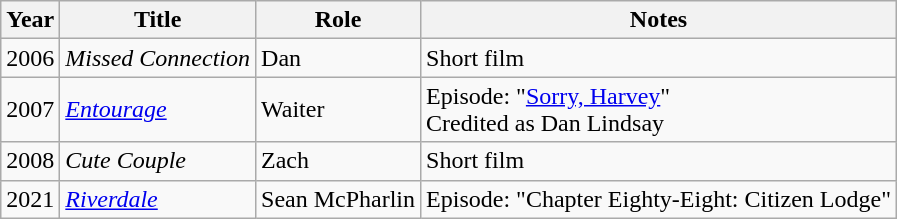<table class="wikitable sortable">
<tr>
<th>Year</th>
<th>Title</th>
<th>Role</th>
<th>Notes</th>
</tr>
<tr>
<td>2006</td>
<td><em>Missed Connection</em></td>
<td>Dan</td>
<td>Short film</td>
</tr>
<tr>
<td>2007</td>
<td><em><a href='#'>Entourage</a></em></td>
<td>Waiter</td>
<td>Episode: "<a href='#'>Sorry, Harvey</a>"<br>Credited as Dan Lindsay</td>
</tr>
<tr>
<td>2008</td>
<td><em>Cute Couple</em></td>
<td>Zach</td>
<td>Short film</td>
</tr>
<tr>
<td>2021</td>
<td><em><a href='#'>Riverdale</a></em></td>
<td>Sean McPharlin</td>
<td>Episode: "Chapter Eighty-Eight: Citizen Lodge"</td>
</tr>
</table>
